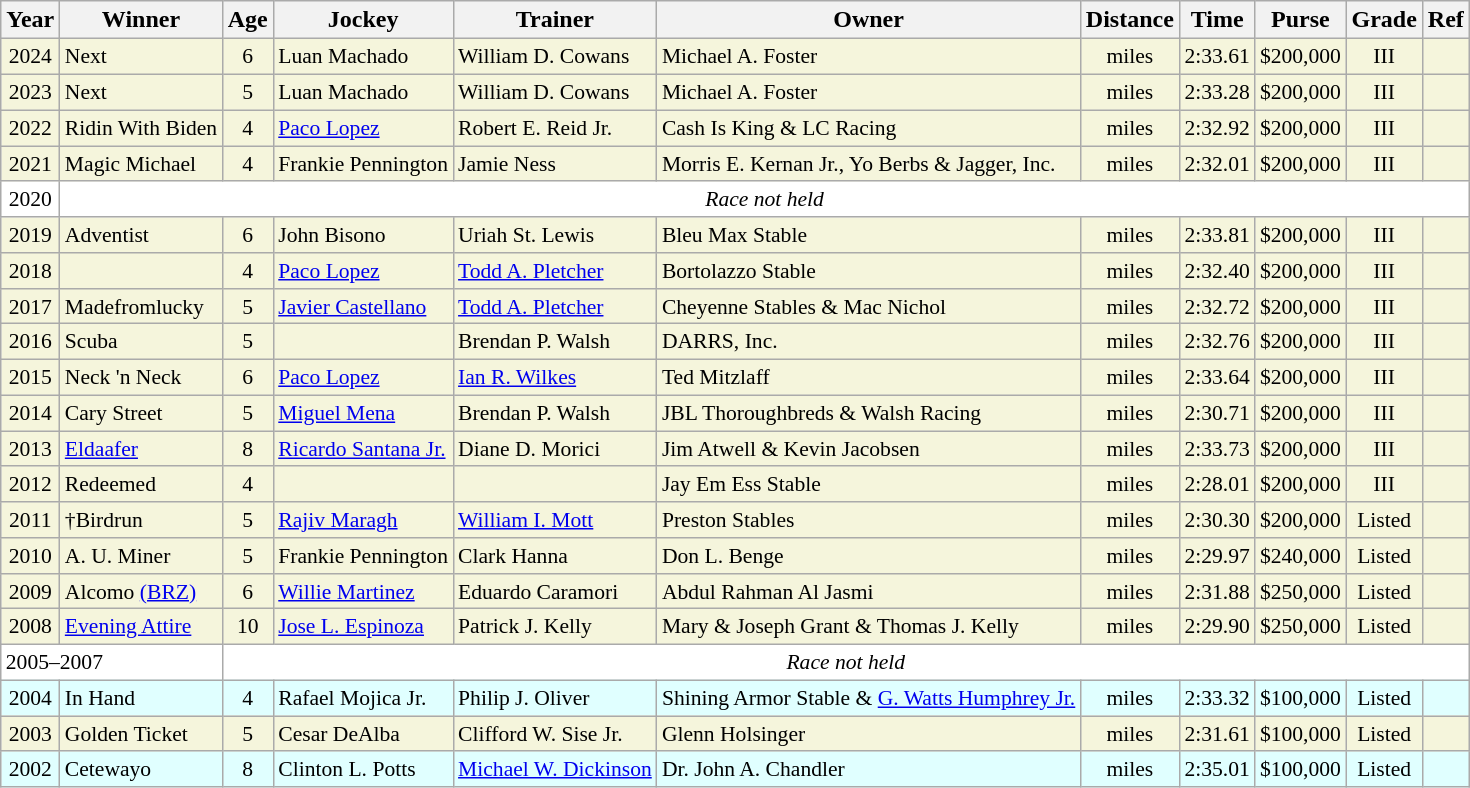<table class="wikitable sortable">
<tr>
<th>Year</th>
<th>Winner</th>
<th>Age</th>
<th>Jockey</th>
<th>Trainer</th>
<th>Owner</th>
<th>Distance</th>
<th>Time</th>
<th>Purse</th>
<th>Grade</th>
<th>Ref</th>
</tr>
<tr style="font-size:90%; background-color:beige">
<td align=center>2024</td>
<td>Next</td>
<td align=center>6</td>
<td>Luan Machado</td>
<td>William D. Cowans</td>
<td>Michael A. Foster</td>
<td align=center> miles</td>
<td align=center>2:33.61</td>
<td align=center>$200,000</td>
<td align=center>III</td>
<td></td>
</tr>
<tr style="font-size:90%; background-color:beige">
<td align=center>2023</td>
<td>Next</td>
<td align=center>5</td>
<td>Luan Machado</td>
<td>William D. Cowans</td>
<td>Michael A. Foster</td>
<td align=center> miles</td>
<td align=center>2:33.28</td>
<td align=center>$200,000</td>
<td align=center>III</td>
<td></td>
</tr>
<tr style="font-size:90%; background-color:beige">
<td align=center>2022</td>
<td>Ridin With Biden</td>
<td align=center>4</td>
<td><a href='#'>Paco Lopez</a></td>
<td>Robert E. Reid Jr.</td>
<td>Cash Is King & LC Racing</td>
<td align=center> miles</td>
<td align=center>2:32.92</td>
<td align=center>$200,000</td>
<td align=center>III</td>
<td></td>
</tr>
<tr style="font-size:90%; background-color:beige">
<td align=center>2021</td>
<td>Magic Michael</td>
<td align=center>4</td>
<td>Frankie Pennington</td>
<td>Jamie Ness</td>
<td>Morris E. Kernan Jr., Yo Berbs & Jagger, Inc.</td>
<td align=center> miles</td>
<td align=center>2:32.01</td>
<td align=center>$200,000</td>
<td align=center>III</td>
<td></td>
</tr>
<tr style="font-size:90%; background-color:white">
<td align="center">2020</td>
<td align="center" colspan=10><em>Race not held</em></td>
</tr>
<tr style="font-size:90%; background-color:beige">
<td align=center>2019</td>
<td>Adventist</td>
<td align=center>6</td>
<td>John Bisono</td>
<td>Uriah St. Lewis</td>
<td>Bleu Max Stable</td>
<td align=center> miles</td>
<td align=center>2:33.81</td>
<td align=center>$200,000</td>
<td align=center>III</td>
<td></td>
</tr>
<tr style="font-size:90%; background-color:beige">
<td align=center>2018</td>
<td></td>
<td align=center>4</td>
<td><a href='#'>Paco Lopez</a></td>
<td><a href='#'>Todd A. Pletcher</a></td>
<td>Bortolazzo Stable</td>
<td align=center> miles</td>
<td align=center>2:32.40</td>
<td align=center>$200,000</td>
<td align=center>III</td>
<td></td>
</tr>
<tr style="font-size:90%; background-color:beige">
<td align=center>2017</td>
<td>Madefromlucky</td>
<td align=center>5</td>
<td><a href='#'>Javier Castellano</a></td>
<td><a href='#'>Todd A. Pletcher</a></td>
<td>Cheyenne Stables & Mac Nichol</td>
<td align=center> miles</td>
<td align=center>2:32.72</td>
<td align=center>$200,000</td>
<td align=center>III</td>
<td></td>
</tr>
<tr style="font-size:90%; background-color:beige">
<td align=center>2016</td>
<td>Scuba</td>
<td align=center>5</td>
<td></td>
<td>Brendan P. Walsh</td>
<td>DARRS, Inc.</td>
<td align=center> miles</td>
<td align=center>2:32.76</td>
<td align=center>$200,000</td>
<td align=center>III</td>
<td></td>
</tr>
<tr style="font-size:90%; background-color:beige">
<td align=center>2015</td>
<td>Neck 'n Neck</td>
<td align=center>6</td>
<td><a href='#'>Paco Lopez</a></td>
<td><a href='#'>Ian R. Wilkes</a></td>
<td>Ted Mitzlaff</td>
<td align=center> miles</td>
<td align=center>2:33.64</td>
<td align=center>$200,000</td>
<td align=center>III</td>
<td></td>
</tr>
<tr style="font-size:90%; background-color:beige">
<td align=center>2014</td>
<td>Cary Street</td>
<td align=center>5</td>
<td><a href='#'>Miguel Mena</a></td>
<td>Brendan P. Walsh</td>
<td>JBL Thoroughbreds & Walsh Racing</td>
<td align=center> miles</td>
<td align=center>2:30.71</td>
<td align=center>$200,000</td>
<td align=center>III</td>
<td></td>
</tr>
<tr style="font-size:90%; background-color:beige">
<td align=center>2013</td>
<td><a href='#'>Eldaafer</a></td>
<td align=center>8</td>
<td><a href='#'>Ricardo Santana Jr.</a></td>
<td>Diane D. Morici</td>
<td>Jim Atwell & Kevin Jacobsen</td>
<td align=center> miles</td>
<td align=center>2:33.73</td>
<td align=center>$200,000</td>
<td align=center>III</td>
<td></td>
</tr>
<tr style="font-size:90%; background-color:beige">
<td align=center>2012</td>
<td>Redeemed</td>
<td align=center>4</td>
<td></td>
<td></td>
<td>Jay Em Ess Stable</td>
<td align=center> miles</td>
<td align=center>2:28.01</td>
<td align=center>$200,000</td>
<td align=center>III</td>
<td></td>
</tr>
<tr style="font-size:90%; background-color:beige">
<td align=center>2011</td>
<td>†Birdrun</td>
<td align=center>5</td>
<td><a href='#'>Rajiv Maragh</a></td>
<td><a href='#'>William I. Mott</a></td>
<td>Preston Stables</td>
<td align=center> miles</td>
<td align=center>2:30.30</td>
<td align=center>$200,000</td>
<td align=center>Listed</td>
<td></td>
</tr>
<tr style="font-size:90%; background-color:beige">
<td align=center>2010</td>
<td>A. U. Miner</td>
<td align=center>5</td>
<td>Frankie Pennington</td>
<td>Clark Hanna</td>
<td>Don L. Benge</td>
<td align=center> miles</td>
<td align=center>2:29.97</td>
<td align=center>$240,000</td>
<td align=center>Listed</td>
<td></td>
</tr>
<tr style="font-size:90%; background-color:beige">
<td align=center>2009</td>
<td>Alcomo <a href='#'>(BRZ)</a></td>
<td align=center>6</td>
<td><a href='#'>Willie Martinez</a></td>
<td>Eduardo Caramori</td>
<td>Abdul Rahman Al Jasmi</td>
<td align=center> miles</td>
<td align=center>2:31.88</td>
<td align=center>$250,000</td>
<td align=center>Listed</td>
<td></td>
</tr>
<tr style="font-size:90%; background-color:beige">
<td align=center>2008</td>
<td><a href='#'>Evening Attire</a></td>
<td align=center>10</td>
<td><a href='#'>Jose L. Espinoza</a></td>
<td>Patrick J. Kelly</td>
<td>Mary & Joseph Grant & Thomas J. Kelly</td>
<td align=center> miles</td>
<td align=center>2:29.90</td>
<td align=center>$250,000</td>
<td align=center>Listed</td>
<td></td>
</tr>
<tr style="font-size:90%; background-color:white">
<td align="left" colspan=2>2005–2007</td>
<td align="center" colspan=9><em>Race not held</em></td>
</tr>
<tr style="font-size:90%; background-color:lightcyan">
<td align=center>2004</td>
<td>In Hand</td>
<td align=center>4</td>
<td>Rafael Mojica Jr.</td>
<td>Philip J. Oliver</td>
<td>Shining Armor Stable & <a href='#'>G. Watts Humphrey Jr.</a></td>
<td align=center> miles</td>
<td align=center>2:33.32</td>
<td align=center>$100,000</td>
<td align=center>Listed</td>
<td></td>
</tr>
<tr style="font-size:90%; background-color:beige">
<td align=center>2003</td>
<td>Golden Ticket</td>
<td align=center>5</td>
<td>Cesar DeAlba</td>
<td>Clifford W. Sise Jr.</td>
<td>Glenn Holsinger</td>
<td align=center> miles</td>
<td align=center>2:31.61</td>
<td align=center>$100,000</td>
<td align=center>Listed</td>
<td></td>
</tr>
<tr style="font-size:90%; background-color:lightcyan">
<td align=center>2002</td>
<td>Cetewayo</td>
<td align=center>8</td>
<td>Clinton L. Potts</td>
<td><a href='#'>Michael W. Dickinson</a></td>
<td>Dr. John A. Chandler</td>
<td align=center> miles</td>
<td align=center>2:35.01</td>
<td align=center>$100,000</td>
<td align=center>Listed</td>
<td></td>
</tr>
</table>
